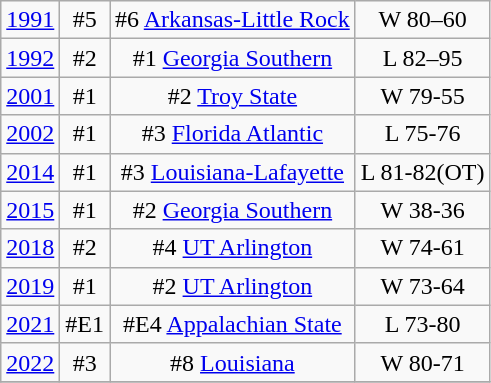<table class="wikitable">
<tr align="center">
<td><a href='#'>1991</a></td>
<td>#5</td>
<td>#6 <a href='#'>Arkansas-Little Rock</a></td>
<td>W 80–60</td>
</tr>
<tr align="center">
<td><a href='#'>1992</a></td>
<td>#2</td>
<td>#1 <a href='#'>Georgia Southern</a></td>
<td>L 82–95</td>
</tr>
<tr align="center">
<td><a href='#'>2001</a></td>
<td>#1</td>
<td>#2 <a href='#'>Troy State</a></td>
<td>W 79-55</td>
</tr>
<tr align="center">
<td><a href='#'>2002</a></td>
<td>#1</td>
<td>#3 <a href='#'>Florida Atlantic</a></td>
<td>L 75-76</td>
</tr>
<tr align="center">
<td><a href='#'>2014</a></td>
<td>#1</td>
<td>#3 <a href='#'>Louisiana-Lafayette</a></td>
<td>L 81-82(OT)</td>
</tr>
<tr align="center">
<td><a href='#'>2015</a></td>
<td>#1</td>
<td>#2 <a href='#'>Georgia Southern</a></td>
<td>W 38-36</td>
</tr>
<tr align="center">
<td><a href='#'>2018</a></td>
<td>#2</td>
<td>#4 <a href='#'>UT Arlington</a></td>
<td>W 74-61</td>
</tr>
<tr align="center">
<td><a href='#'>2019</a></td>
<td>#1</td>
<td>#2 <a href='#'>UT Arlington</a></td>
<td>W 73-64</td>
</tr>
<tr align="center">
<td><a href='#'>2021</a></td>
<td>#E1</td>
<td>#E4 <a href='#'>Appalachian State</a></td>
<td>L 73-80</td>
</tr>
<tr align="center">
<td><a href='#'>2022</a></td>
<td>#3</td>
<td>#8 <a href='#'>Louisiana</a></td>
<td>W 80-71</td>
</tr>
<tr align="center">
</tr>
</table>
